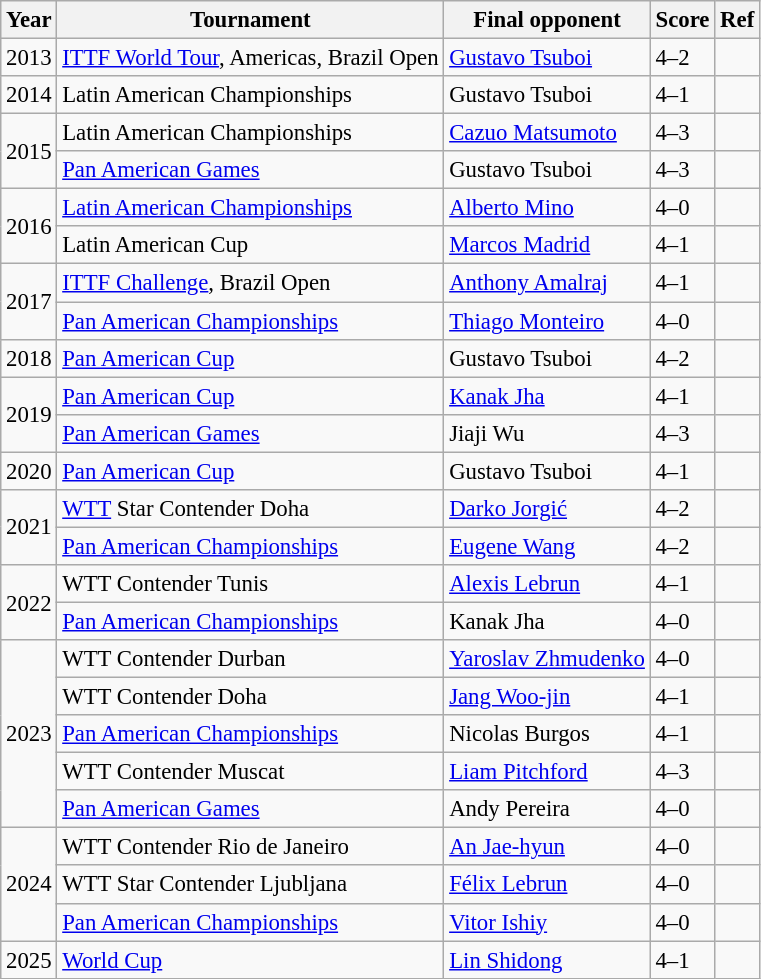<table class="wikitable sortable" style="font-size: 95%;">
<tr>
<th class="unsortable">Year</th>
<th>Tournament</th>
<th>Final opponent</th>
<th>Score</th>
<th class="unsortable">Ref</th>
</tr>
<tr>
<td>2013</td>
<td><a href='#'>ITTF World Tour</a>, Americas, Brazil Open</td>
<td> <a href='#'>Gustavo Tsuboi</a></td>
<td>4–2</td>
<td></td>
</tr>
<tr>
<td>2014</td>
<td>Latin American Championships</td>
<td> Gustavo Tsuboi</td>
<td>4–1</td>
<td></td>
</tr>
<tr>
<td rowspan="2">2015</td>
<td>Latin American Championships</td>
<td> <a href='#'>Cazuo Matsumoto</a></td>
<td>4–3</td>
<td></td>
</tr>
<tr>
<td><a href='#'>Pan American Games</a></td>
<td> Gustavo Tsuboi</td>
<td>4–3</td>
<td></td>
</tr>
<tr>
<td rowspan="2">2016</td>
<td><a href='#'>Latin American Championships</a></td>
<td> <a href='#'>Alberto Mino</a></td>
<td>4–0</td>
<td></td>
</tr>
<tr>
<td>Latin American Cup</td>
<td> <a href='#'>Marcos Madrid</a></td>
<td>4–1</td>
<td></td>
</tr>
<tr>
<td rowspan="2">2017</td>
<td><a href='#'>ITTF Challenge</a>, Brazil Open</td>
<td> <a href='#'>Anthony Amalraj</a></td>
<td>4–1</td>
<td></td>
</tr>
<tr>
<td><a href='#'>Pan American Championships</a></td>
<td> <a href='#'>Thiago Monteiro</a></td>
<td>4–0</td>
<td></td>
</tr>
<tr>
<td>2018</td>
<td><a href='#'>Pan American Cup</a></td>
<td> Gustavo Tsuboi</td>
<td>4–2</td>
<td></td>
</tr>
<tr>
<td rowspan="2">2019</td>
<td><a href='#'>Pan American Cup</a></td>
<td> <a href='#'>Kanak Jha</a></td>
<td>4–1</td>
<td></td>
</tr>
<tr>
<td><a href='#'>Pan American Games</a></td>
<td> Jiaji Wu</td>
<td>4–3</td>
<td></td>
</tr>
<tr>
<td>2020</td>
<td><a href='#'>Pan American Cup</a></td>
<td> Gustavo Tsuboi</td>
<td>4–1</td>
<td></td>
</tr>
<tr>
<td rowspan="2">2021</td>
<td><a href='#'>WTT</a> Star Contender Doha</td>
<td> <a href='#'>Darko Jorgić</a></td>
<td>4–2</td>
<td></td>
</tr>
<tr>
<td><a href='#'>Pan American Championships</a></td>
<td> <a href='#'>Eugene Wang</a></td>
<td>4–2</td>
<td></td>
</tr>
<tr>
<td rowspan="2">2022</td>
<td>WTT Contender Tunis</td>
<td> <a href='#'>Alexis Lebrun</a></td>
<td>4–1</td>
<td></td>
</tr>
<tr>
<td><a href='#'>Pan American Championships</a></td>
<td> Kanak Jha</td>
<td>4–0</td>
<td></td>
</tr>
<tr>
<td rowspan="5">2023</td>
<td>WTT Contender Durban</td>
<td> <a href='#'>Yaroslav Zhmudenko</a></td>
<td>4–0</td>
<td></td>
</tr>
<tr>
<td>WTT Contender Doha</td>
<td> <a href='#'>Jang Woo-jin</a></td>
<td>4–1</td>
<td></td>
</tr>
<tr>
<td><a href='#'>Pan American Championships</a></td>
<td> Nicolas Burgos</td>
<td>4–1</td>
<td></td>
</tr>
<tr>
<td>WTT Contender Muscat</td>
<td> <a href='#'>Liam Pitchford</a></td>
<td>4–3</td>
<td></td>
</tr>
<tr>
<td><a href='#'>Pan American Games</a></td>
<td> Andy Pereira</td>
<td>4–0</td>
<td></td>
</tr>
<tr>
<td rowspan="3">2024</td>
<td>WTT Contender Rio de Janeiro</td>
<td> <a href='#'>An Jae-hyun</a></td>
<td>4–0</td>
<td></td>
</tr>
<tr>
<td>WTT Star Contender Ljubljana</td>
<td> <a href='#'>Félix Lebrun</a></td>
<td>4–0</td>
<td></td>
</tr>
<tr>
<td><a href='#'>Pan American Championships</a></td>
<td> <a href='#'>Vitor Ishiy</a></td>
<td>4–0</td>
<td></td>
</tr>
<tr>
<td>2025</td>
<td><a href='#'>World Cup</a></td>
<td> <a href='#'>Lin Shidong</a></td>
<td>4–1</td>
<td></td>
</tr>
</table>
